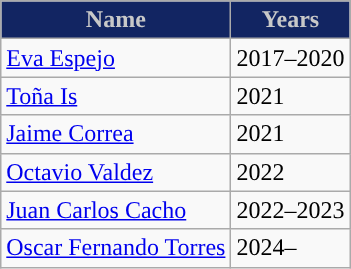<table class="wikitable">
<tr>
<th style=background-color:#122562;color:#c8c8c8>Name</th>
<th style=background-color:#122562;color:#c8c8c8>Years</th>
</tr>
<tr>
<td> <a href='#'>Eva Espejo</a></td>
<td>2017–2020</td>
</tr>
<tr>
<td> <a href='#'>Toña Is</a></td>
<td>2021</td>
</tr>
<tr>
<td> <a href='#'>Jaime Correa</a></td>
<td>2021</td>
</tr>
<tr>
<td> <a href='#'>Octavio Valdez</a></td>
<td>2022</td>
</tr>
<tr>
<td> <a href='#'>Juan Carlos Cacho</a></td>
<td>2022–2023</td>
</tr>
<tr>
<td> <a href='#'>Oscar Fernando Torres</a></td>
<td>2024–</td>
</tr>
</table>
